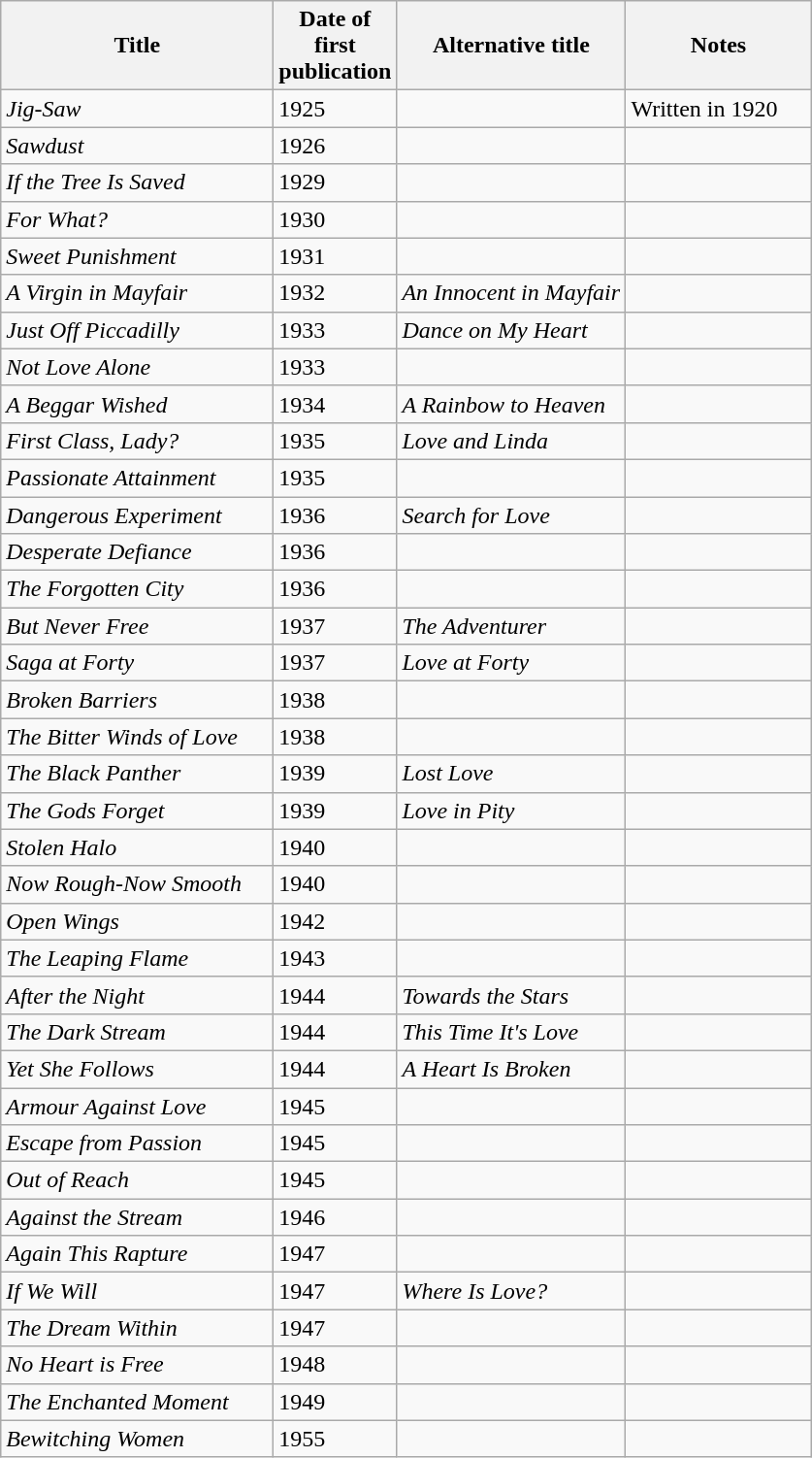<table class="wikitable mw-collapsible plainrowheaders sortable" style="margin-right: 0;">
<tr>
<th width="180">Title</th>
<th width="60">Date of first<br>publication</th>
<th width="150">Alternative title</th>
<th width="120">Notes</th>
</tr>
<tr>
<td><em>Jig-Saw</em></td>
<td>1925</td>
<td></td>
<td>Written in 1920</td>
</tr>
<tr>
<td><em>Sawdust</em></td>
<td>1926</td>
<td></td>
<td></td>
</tr>
<tr>
<td><em>If the Tree Is Saved</em></td>
<td>1929</td>
<td></td>
<td></td>
</tr>
<tr>
<td><em>For What?</em></td>
<td>1930</td>
<td></td>
<td></td>
</tr>
<tr>
<td><em>Sweet Punishment</em></td>
<td>1931</td>
<td></td>
<td></td>
</tr>
<tr>
<td><em>A Virgin in Mayfair</em></td>
<td>1932</td>
<td><em>An Innocent in Mayfair</em></td>
<td></td>
</tr>
<tr>
<td><em>Just Off Piccadilly</em></td>
<td>1933</td>
<td><em>Dance on My Heart</em></td>
<td></td>
</tr>
<tr>
<td><em>Not Love Alone</em></td>
<td>1933</td>
<td></td>
<td></td>
</tr>
<tr>
<td><em>A Beggar Wished</em></td>
<td>1934</td>
<td><em>A Rainbow to Heaven</em></td>
<td></td>
</tr>
<tr>
<td><em>First Class, Lady?</em></td>
<td>1935</td>
<td><em>Love and Linda</em></td>
<td></td>
</tr>
<tr>
<td><em>Passionate Attainment</em></td>
<td>1935</td>
<td></td>
<td></td>
</tr>
<tr>
<td><em>Dangerous Experiment</em></td>
<td>1936</td>
<td><em>Search for Love</em></td>
<td></td>
</tr>
<tr>
<td><em>Desperate Defiance</em></td>
<td>1936</td>
<td></td>
<td></td>
</tr>
<tr>
<td><em>The Forgotten City</em></td>
<td>1936</td>
<td></td>
<td></td>
</tr>
<tr>
<td><em>But Never Free</em></td>
<td>1937</td>
<td><em>The Adventurer</em></td>
<td></td>
</tr>
<tr>
<td><em>Saga at Forty</em></td>
<td>1937</td>
<td><em>Love at Forty</em></td>
<td></td>
</tr>
<tr>
<td><em>Broken Barriers</em></td>
<td>1938</td>
<td></td>
<td></td>
</tr>
<tr>
<td><em>The Bitter Winds of Love</em></td>
<td>1938</td>
<td></td>
<td></td>
</tr>
<tr>
<td><em>The Black Panther</em></td>
<td>1939</td>
<td><em>Lost Love</em></td>
<td></td>
</tr>
<tr>
<td><em>The Gods Forget</em></td>
<td>1939</td>
<td><em>Love in Pity</em></td>
<td></td>
</tr>
<tr>
<td><em>Stolen Halo</em></td>
<td>1940</td>
<td></td>
<td></td>
</tr>
<tr>
<td><em>Now Rough-Now Smooth</em></td>
<td>1940</td>
<td></td>
<td></td>
</tr>
<tr>
<td><em>Open Wings</em></td>
<td>1942</td>
<td></td>
<td></td>
</tr>
<tr>
<td><em>The Leaping Flame</em></td>
<td>1943</td>
<td></td>
<td></td>
</tr>
<tr>
<td><em>After the Night</em></td>
<td>1944</td>
<td><em>Towards the Stars</em></td>
<td></td>
</tr>
<tr>
<td><em>The Dark Stream</em></td>
<td>1944</td>
<td><em>This Time It's Love</em></td>
<td></td>
</tr>
<tr>
<td><em>Yet She Follows</em></td>
<td>1944</td>
<td><em>A Heart Is Broken</em></td>
<td></td>
</tr>
<tr>
<td><em>Armour Against Love</em></td>
<td>1945</td>
<td></td>
<td></td>
</tr>
<tr>
<td><em>Escape from Passion</em></td>
<td>1945</td>
<td></td>
<td></td>
</tr>
<tr>
<td><em>Out of Reach</em></td>
<td>1945</td>
<td></td>
<td></td>
</tr>
<tr>
<td><em>Against the Stream</em></td>
<td>1946</td>
<td></td>
<td></td>
</tr>
<tr>
<td><em>Again This Rapture</em></td>
<td>1947</td>
<td></td>
<td></td>
</tr>
<tr>
<td><em>If We Will</em></td>
<td>1947</td>
<td><em>Where Is Love?</em></td>
<td></td>
</tr>
<tr>
<td><em>The Dream Within</em></td>
<td>1947</td>
<td></td>
<td></td>
</tr>
<tr>
<td><em>No Heart is Free</em></td>
<td>1948</td>
<td></td>
<td></td>
</tr>
<tr>
<td><em>The Enchanted Moment</em></td>
<td>1949</td>
<td></td>
<td></td>
</tr>
<tr>
<td><em>Bewitching Women</em></td>
<td>1955</td>
<td></td>
<td></td>
</tr>
</table>
